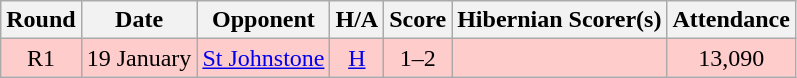<table class="wikitable" style="text-align:center">
<tr>
<th>Round</th>
<th>Date</th>
<th>Opponent</th>
<th>H/A</th>
<th>Score</th>
<th>Hibernian Scorer(s)</th>
<th>Attendance</th>
</tr>
<tr bgcolor=#FFCCCC>
<td>R1</td>
<td align=left>19 January</td>
<td align=left><a href='#'>St Johnstone</a></td>
<td><a href='#'>H</a></td>
<td>1–2</td>
<td align=left></td>
<td>13,090</td>
</tr>
</table>
